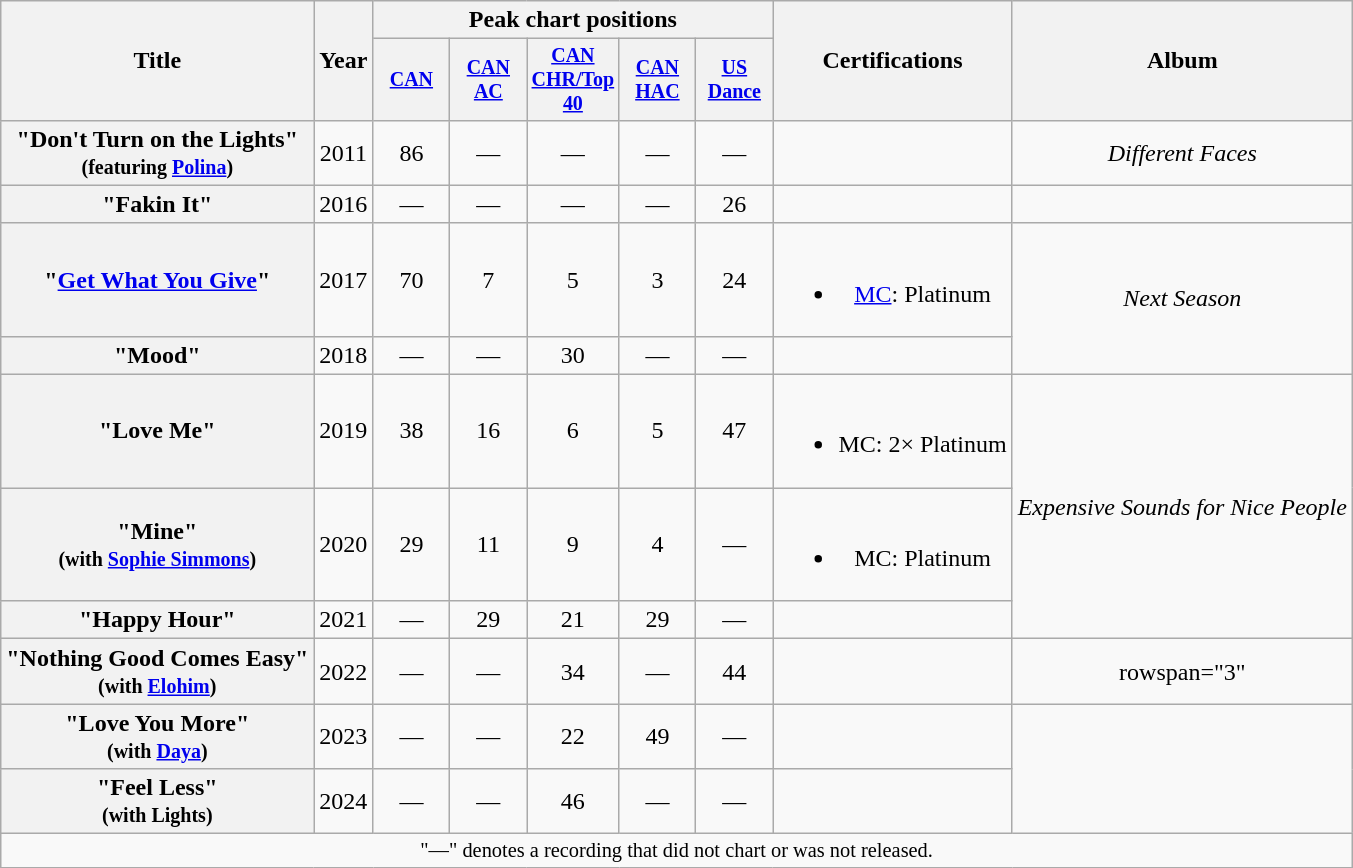<table class="wikitable plainrowheaders" style="text-align:center;">
<tr>
<th scope="col" rowspan="2">Title</th>
<th scope="col" rowspan="2">Year</th>
<th colspan="5" scope="col">Peak chart positions</th>
<th scope="col" rowspan="2">Certifications</th>
<th scope="col" rowspan="2">Album</th>
</tr>
<tr style="font-size:smaller;">
<th style="width:45px;"><a href='#'>CAN</a><br></th>
<th style="width:45px;"><a href='#'>CAN<br>AC</a><br></th>
<th style="width:45px;"><a href='#'>CAN<br>CHR/Top 40</a><br></th>
<th style="width:45px;"><a href='#'>CAN<br>HAC</a><br></th>
<th style="width:45px;"><a href='#'>US<br>Dance</a><br></th>
</tr>
<tr>
<th scope="row">"Don't Turn on the Lights"<br><small>(featuring <a href='#'>Polina</a>)</small></th>
<td>2011</td>
<td>86</td>
<td>—</td>
<td>—</td>
<td>—</td>
<td>—</td>
<td></td>
<td><em>Different Faces</em></td>
</tr>
<tr>
<th scope="row">"Fakin It"<br></th>
<td>2016</td>
<td>—</td>
<td>—</td>
<td>—</td>
<td>—</td>
<td>26</td>
<td></td>
<td></td>
</tr>
<tr>
<th scope="row">"<a href='#'>Get What You Give</a>"</th>
<td>2017</td>
<td>70</td>
<td>7</td>
<td>5</td>
<td>3</td>
<td>24</td>
<td><br><ul><li><a href='#'>MC</a>: Platinum</li></ul></td>
<td rowspan="2"><em>Next Season</em></td>
</tr>
<tr>
<th scope="row">"Mood"</th>
<td>2018</td>
<td>—</td>
<td>—</td>
<td>30</td>
<td>—</td>
<td>—</td>
<td></td>
</tr>
<tr>
<th scope="row">"Love Me"<br></th>
<td>2019</td>
<td>38</td>
<td>16</td>
<td>6</td>
<td>5</td>
<td>47</td>
<td><br><ul><li>MC: 2× Platinum</li></ul></td>
<td rowspan="3"><em>Expensive Sounds for Nice People</em></td>
</tr>
<tr>
<th scope="row">"Mine"<br><small>(with <a href='#'>Sophie Simmons</a>)</small></th>
<td>2020</td>
<td>29</td>
<td>11</td>
<td>9</td>
<td>4</td>
<td>—</td>
<td><br><ul><li>MC: Platinum</li></ul></td>
</tr>
<tr>
<th scope="row">"Happy Hour"<br></th>
<td>2021</td>
<td>—</td>
<td>29</td>
<td>21</td>
<td>29</td>
<td>—</td>
<td></td>
</tr>
<tr>
<th scope="row">"Nothing Good Comes Easy"<br><small>(with <a href='#'>Elohim</a>)</small></th>
<td>2022</td>
<td>—</td>
<td>—</td>
<td>34</td>
<td>—</td>
<td>44</td>
<td></td>
<td>rowspan="3" </td>
</tr>
<tr>
<th scope="row">"Love You More"<br><small>(with <a href='#'>Daya</a>)</small></th>
<td>2023</td>
<td>—</td>
<td>—</td>
<td>22</td>
<td>49</td>
<td>—</td>
<td></td>
</tr>
<tr>
<th scope="row">"Feel Less"<br><small>(with Lights)</small></th>
<td>2024</td>
<td>—</td>
<td>—</td>
<td>46</td>
<td>—</td>
<td>—</td>
<td></td>
</tr>
<tr>
<td colspan="9" style="font-size:85%">"—" denotes a recording that did not chart or was not released.</td>
</tr>
</table>
